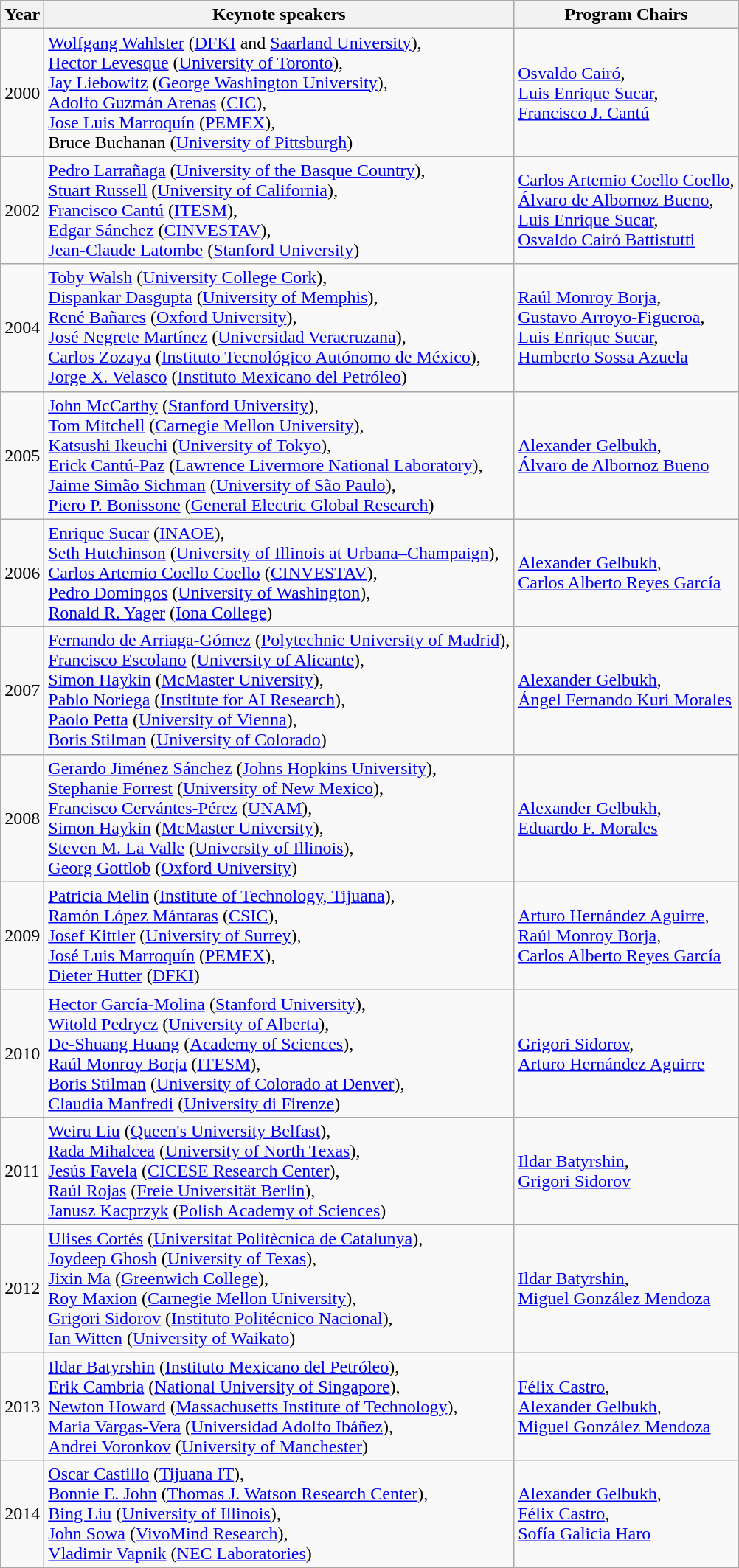<table class="wikitable">
<tr>
<th>Year</th>
<th>Keynote speakers</th>
<th>Program Chairs</th>
</tr>
<tr>
<td>2000</td>
<td><a href='#'>Wolfgang Wahlster</a> (<a href='#'>DFKI</a> and <a href='#'>Saarland University</a>),<br><a href='#'>Hector Levesque</a> (<a href='#'>University of Toronto</a>),<br><a href='#'>Jay Liebowitz</a> (<a href='#'>George Washington University</a>),<br><a href='#'>Adolfo Guzmán Arenas</a> (<a href='#'>CIC</a>),<br><a href='#'>Jose Luis Marroquín</a> (<a href='#'>PEMEX</a>),<br>Bruce Buchanan (<a href='#'>University of Pittsburgh</a>)</td>
<td><a href='#'>Osvaldo Cairó</a>,<br><a href='#'>Luis Enrique Sucar</a>,<br><a href='#'>Francisco J. Cantú</a></td>
</tr>
<tr>
<td>2002</td>
<td><a href='#'>Pedro Larrañaga</a> (<a href='#'>University of the Basque Country</a>),<br><a href='#'>Stuart Russell</a> (<a href='#'>University of California</a>),<br><a href='#'>Francisco Cantú</a> (<a href='#'>ITESM</a>),<br><a href='#'>Edgar Sánchez</a> (<a href='#'>CINVESTAV</a>),<br><a href='#'>Jean-Claude Latombe</a> (<a href='#'>Stanford University</a>)</td>
<td><a href='#'>Carlos Artemio Coello Coello</a>,<br><a href='#'>Álvaro de Albornoz Bueno</a>,<br><a href='#'>Luis Enrique Sucar</a>,<br><a href='#'>Osvaldo Cairó Battistutti</a></td>
</tr>
<tr>
<td>2004</td>
<td><a href='#'>Toby Walsh</a> (<a href='#'>University College Cork</a>),<br><a href='#'>Dispankar Dasgupta</a> (<a href='#'>University of Memphis</a>),<br><a href='#'>René Bañares</a> (<a href='#'>Oxford University</a>),<br><a href='#'>José Negrete Martínez</a> (<a href='#'>Universidad Veracruzana</a>),<br><a href='#'>Carlos Zozaya</a> (<a href='#'>Instituto Tecnológico Autónomo de México</a>),<br><a href='#'>Jorge X. Velasco</a> (<a href='#'>Instituto Mexicano del Petróleo</a>)</td>
<td><a href='#'>Raúl Monroy Borja</a>,<br><a href='#'>Gustavo Arroyo-Figueroa</a>,<br><a href='#'>Luis Enrique Sucar</a>,<br><a href='#'>Humberto Sossa Azuela</a></td>
</tr>
<tr>
<td>2005</td>
<td><a href='#'>John McCarthy</a> (<a href='#'>Stanford University</a>),<br><a href='#'>Tom Mitchell</a> (<a href='#'>Carnegie Mellon University</a>),<br><a href='#'>Katsushi Ikeuchi</a> (<a href='#'>University of Tokyo</a>),<br><a href='#'>Erick Cantú-Paz</a> (<a href='#'>Lawrence Livermore National Laboratory</a>),<br><a href='#'>Jaime Simão Sichman</a> (<a href='#'>University of São Paulo</a>),<br><a href='#'>Piero P. Bonissone</a> (<a href='#'>General Electric Global Research</a>)</td>
<td><a href='#'>Alexander Gelbukh</a>,<br><a href='#'>Álvaro de Albornoz Bueno</a></td>
</tr>
<tr>
<td>2006</td>
<td><a href='#'>Enrique Sucar</a> (<a href='#'>INAOE</a>),<br><a href='#'>Seth Hutchinson</a> (<a href='#'>University of Illinois at Urbana–Champaign</a>),<br><a href='#'>Carlos Artemio Coello Coello</a> (<a href='#'>CINVESTAV</a>),<br><a href='#'>Pedro Domingos</a> (<a href='#'>University of Washington</a>),<br><a href='#'>Ronald R. Yager</a> (<a href='#'>Iona College</a>)</td>
<td><a href='#'>Alexander Gelbukh</a>,<br><a href='#'>Carlos Alberto Reyes García</a></td>
</tr>
<tr>
<td>2007</td>
<td><a href='#'>Fernando de Arriaga-Gómez</a> (<a href='#'>Polytechnic University of Madrid</a>),<br><a href='#'>Francisco Escolano</a> (<a href='#'>University of Alicante</a>),<br><a href='#'>Simon Haykin</a> (<a href='#'>McMaster University</a>),<br><a href='#'>Pablo Noriega</a> (<a href='#'>Institute for AI Research</a>),<br><a href='#'>Paolo Petta</a> (<a href='#'>University of Vienna</a>),<br><a href='#'>Boris Stilman</a> (<a href='#'>University of Colorado</a>)</td>
<td><a href='#'>Alexander Gelbukh</a>,<br><a href='#'>Ángel Fernando Kuri Morales</a></td>
</tr>
<tr>
<td>2008</td>
<td><a href='#'>Gerardo Jiménez Sánchez</a> (<a href='#'>Johns Hopkins University</a>),<br><a href='#'>Stephanie Forrest</a> (<a href='#'>University of New Mexico</a>),<br><a href='#'>Francisco Cervántes-Pérez</a> (<a href='#'>UNAM</a>),<br><a href='#'>Simon Haykin</a> (<a href='#'>McMaster University</a>),<br><a href='#'>Steven M. La Valle</a> (<a href='#'>University of Illinois</a>),<br><a href='#'>Georg Gottlob</a> (<a href='#'>Oxford University</a>)</td>
<td><a href='#'>Alexander Gelbukh</a>,<br><a href='#'>Eduardo F. Morales</a></td>
</tr>
<tr>
<td>2009</td>
<td><a href='#'>Patricia Melin</a> (<a href='#'>Institute of Technology, Tijuana</a>),<br><a href='#'>Ramón López Mántaras</a> (<a href='#'>CSIC</a>),<br><a href='#'>Josef Kittler</a> (<a href='#'>University of Surrey</a>),<br><a href='#'>José Luis Marroquín</a> (<a href='#'>PEMEX</a>),<br><a href='#'>Dieter Hutter</a> (<a href='#'>DFKI</a>)</td>
<td><a href='#'>Arturo Hernández Aguirre</a>,<br><a href='#'>Raúl Monroy Borja</a>,<br><a href='#'>Carlos Alberto Reyes García</a></td>
</tr>
<tr>
<td>2010</td>
<td><a href='#'>Hector García-Molina</a> (<a href='#'>Stanford University</a>),<br><a href='#'>Witold Pedrycz</a> (<a href='#'>University of Alberta</a>),<br><a href='#'>De-Shuang Huang</a> (<a href='#'>Academy of Sciences</a>),<br><a href='#'>Raúl Monroy Borja</a> (<a href='#'>ITESM</a>),<br><a href='#'>Boris Stilman</a> (<a href='#'>University of Colorado at Denver</a>),<br><a href='#'>Claudia Manfredi</a> (<a href='#'>University di Firenze</a>)</td>
<td><a href='#'>Grigori Sidorov</a>,<br><a href='#'>Arturo Hernández Aguirre</a></td>
</tr>
<tr>
<td>2011</td>
<td><a href='#'>Weiru Liu</a> (<a href='#'>Queen's University Belfast</a>),<br><a href='#'>Rada Mihalcea</a> (<a href='#'>University of North Texas</a>),<br><a href='#'>Jesús Favela</a> (<a href='#'>CICESE Research Center</a>),<br><a href='#'>Raúl Rojas</a> (<a href='#'>Freie Universität Berlin</a>),<br><a href='#'>Janusz Kacprzyk</a> (<a href='#'>Polish Academy of Sciences</a>)</td>
<td><a href='#'>Ildar Batyrshin</a>,<br><a href='#'>Grigori Sidorov</a></td>
</tr>
<tr>
<td>2012</td>
<td><a href='#'>Ulises Cortés</a> (<a href='#'>Universitat Politècnica de Catalunya</a>),<br><a href='#'>Joydeep Ghosh</a> (<a href='#'>University of Texas</a>),<br><a href='#'>Jixin Ma</a> (<a href='#'>Greenwich College</a>),<br><a href='#'>Roy Maxion</a> (<a href='#'>Carnegie Mellon University</a>),<br><a href='#'>Grigori Sidorov</a> (<a href='#'>Instituto Politécnico Nacional</a>),<br><a href='#'>Ian Witten</a> (<a href='#'>University of Waikato</a>)</td>
<td><a href='#'>Ildar Batyrshin</a>,<br><a href='#'>Miguel González Mendoza</a></td>
</tr>
<tr>
<td>2013</td>
<td><a href='#'>Ildar Batyrshin</a> (<a href='#'>Instituto Mexicano del Petróleo</a>),<br><a href='#'>Erik Cambria</a> (<a href='#'>National University of Singapore</a>),<br><a href='#'>Newton Howard</a> (<a href='#'>Massachusetts Institute of Technology</a>),<br><a href='#'>Maria Vargas-Vera</a> (<a href='#'>Universidad Adolfo Ibáñez</a>),<br><a href='#'>Andrei Voronkov</a> (<a href='#'>University of Manchester</a>)</td>
<td><a href='#'>Félix Castro</a>,<br><a href='#'>Alexander Gelbukh</a>,<br><a href='#'>Miguel González Mendoza</a></td>
</tr>
<tr>
<td>2014</td>
<td><a href='#'>Oscar Castillo</a> (<a href='#'>Tijuana IT</a>),<br><a href='#'>Bonnie E. John</a> (<a href='#'>Thomas J. Watson Research Center</a>),<br><a href='#'>Bing Liu</a> (<a href='#'>University of Illinois</a>),<br><a href='#'>John Sowa</a> (<a href='#'>VivoMind Research</a>),<br><a href='#'>Vladimir Vapnik</a> (<a href='#'>NEC Laboratories</a>)</td>
<td><a href='#'>Alexander Gelbukh</a>,<br><a href='#'>Félix Castro</a>,<br><a href='#'>Sofía Galicia Haro</a></td>
</tr>
</table>
